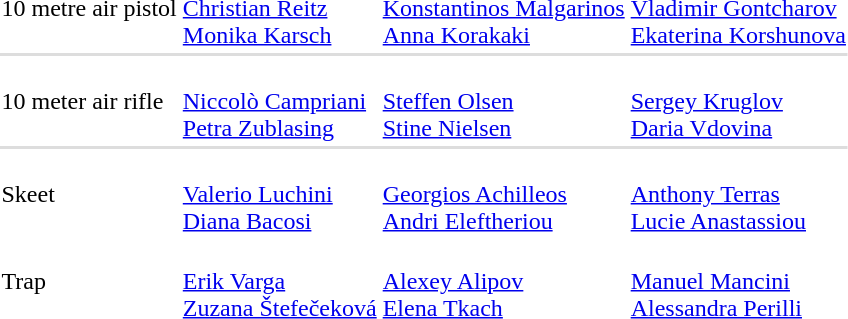<table>
<tr>
<td>10 metre air pistol <br></td>
<td><br><a href='#'>Christian Reitz</a><br><a href='#'>Monika Karsch</a></td>
<td><br><a href='#'>Konstantinos Malgarinos</a><br><a href='#'>Anna Korakaki</a></td>
<td><br><a href='#'>Vladimir Gontcharov</a><br><a href='#'>Ekaterina Korshunova</a></td>
</tr>
<tr bgcolor=#DDDDDD>
<td colspan=7></td>
</tr>
<tr>
<td>10 meter air rifle <br></td>
<td><br><a href='#'>Niccolò Campriani</a><br><a href='#'>Petra Zublasing</a></td>
<td><br><a href='#'>Steffen Olsen</a><br><a href='#'>Stine Nielsen</a></td>
<td><br><a href='#'>Sergey Kruglov</a><br><a href='#'>Daria Vdovina</a></td>
</tr>
<tr bgcolor=#DDDDDD>
<td colspan=7></td>
</tr>
<tr>
<td>Skeet<br></td>
<td><br><a href='#'>Valerio Luchini</a><br><a href='#'>Diana Bacosi</a></td>
<td><br><a href='#'>Georgios Achilleos</a><br><a href='#'>Andri Eleftheriou</a></td>
<td><br><a href='#'>Anthony Terras</a><br><a href='#'>Lucie Anastassiou</a></td>
</tr>
<tr>
<td>Trap<br></td>
<td><br><a href='#'>Erik Varga</a><br><a href='#'>Zuzana Štefečeková</a></td>
<td><br><a href='#'>Alexey Alipov</a><br><a href='#'>Elena Tkach</a></td>
<td><br><a href='#'>Manuel Mancini</a><br><a href='#'>Alessandra Perilli</a></td>
</tr>
</table>
